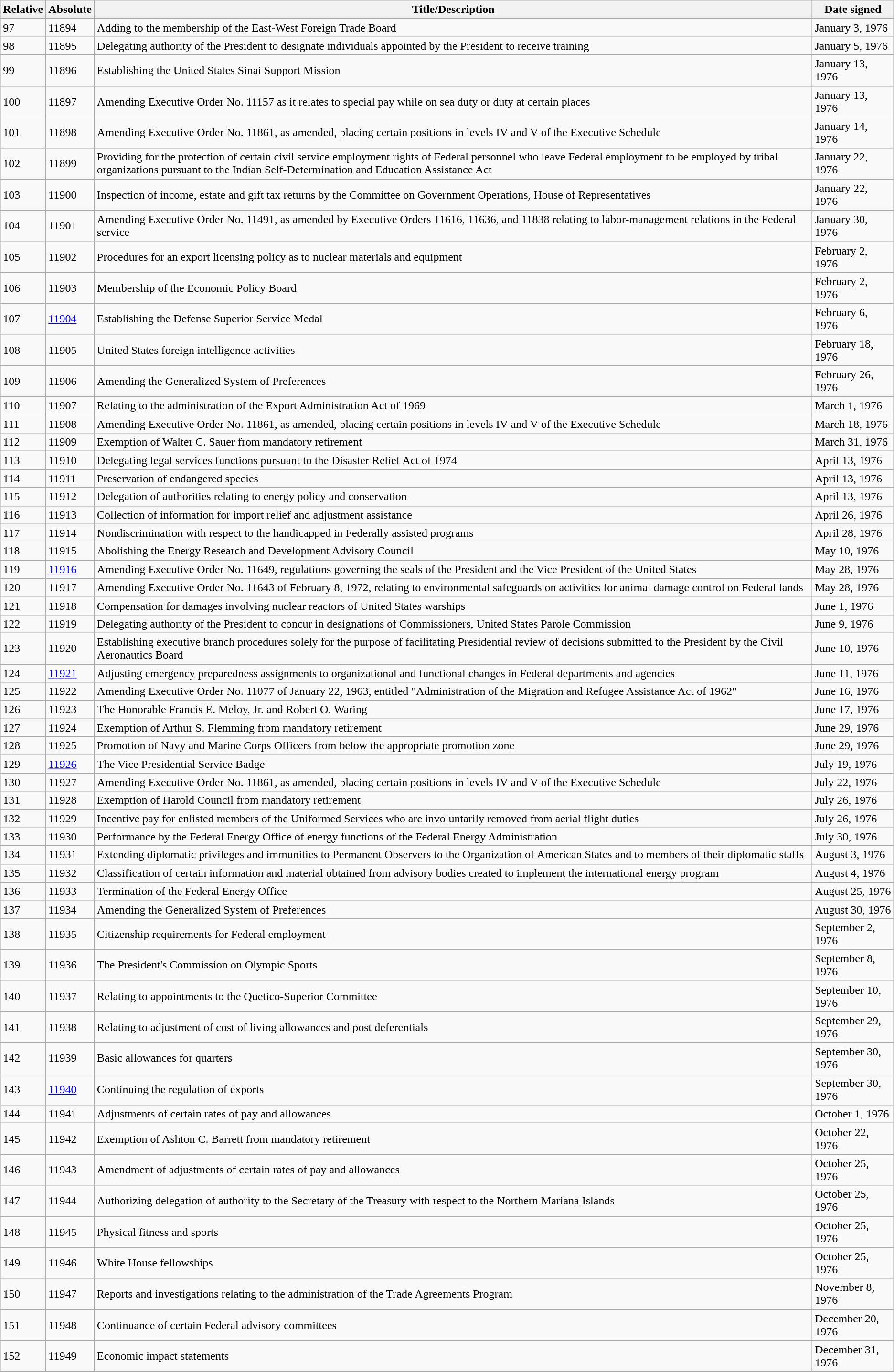<table class="wikitable">
<tr>
<th>Relative </th>
<th>Absolute </th>
<th>Title/Description</th>
<th>Date signed</th>
</tr>
<tr>
<td>97</td>
<td>11894</td>
<td>Adding to the membership of the East-West Foreign Trade Board</td>
<td>January 3, 1976</td>
</tr>
<tr>
<td>98</td>
<td>11895</td>
<td>Delegating authority of the President to designate individuals appointed by the President to receive training</td>
<td>January 5, 1976</td>
</tr>
<tr>
<td>99</td>
<td>11896</td>
<td>Establishing the United States Sinai Support Mission</td>
<td>January 13, 1976</td>
</tr>
<tr>
<td>100</td>
<td>11897</td>
<td>Amending Executive Order No. 11157 as it relates to special pay while on sea duty or duty at certain places</td>
<td>January 13, 1976</td>
</tr>
<tr>
<td>101</td>
<td>11898</td>
<td>Amending Executive Order No. 11861, as amended, placing certain positions in levels IV and V of the Executive Schedule</td>
<td>January 14, 1976</td>
</tr>
<tr>
<td>102</td>
<td>11899</td>
<td>Providing for the protection of certain civil service employment rights of Federal personnel who leave Federal employment to be employed by tribal organizations pursuant to the Indian Self-Determination and Education Assistance Act</td>
<td>January 22, 1976</td>
</tr>
<tr>
<td>103</td>
<td>11900</td>
<td>Inspection of income, estate and gift tax returns by the Committee on Government Operations, House of Representatives</td>
<td>January 22, 1976</td>
</tr>
<tr>
<td>104</td>
<td>11901</td>
<td>Amending Executive Order No. 11491, as amended by Executive Orders 11616, 11636, and 11838 relating to labor-management relations in the Federal service</td>
<td>January 30, 1976</td>
</tr>
<tr>
<td>105</td>
<td>11902</td>
<td>Procedures for an export licensing policy as to nuclear materials and equipment</td>
<td>February 2, 1976</td>
</tr>
<tr>
<td>106</td>
<td>11903</td>
<td>Membership of the Economic Policy Board</td>
<td>February 2, 1976</td>
</tr>
<tr>
<td>107</td>
<td><a href='#'>11904</a></td>
<td>Establishing the Defense Superior Service Medal</td>
<td>February 6, 1976</td>
</tr>
<tr>
<td>108</td>
<td>11905</td>
<td>United States foreign intelligence activities</td>
<td>February 18, 1976</td>
</tr>
<tr>
<td>109</td>
<td>11906</td>
<td>Amending the Generalized System of Preferences</td>
<td>February 26, 1976</td>
</tr>
<tr>
<td>110</td>
<td>11907</td>
<td>Relating to the administration of the Export Administration Act of 1969</td>
<td>March 1, 1976</td>
</tr>
<tr>
<td>111</td>
<td>11908</td>
<td>Amending Executive Order No. 11861, as amended, placing certain positions in levels IV and V of the Executive Schedule</td>
<td>March 18, 1976</td>
</tr>
<tr>
<td>112</td>
<td>11909</td>
<td>Exemption of Walter C. Sauer from mandatory retirement</td>
<td>March 31, 1976</td>
</tr>
<tr>
<td>113</td>
<td>11910</td>
<td>Delegating legal services functions pursuant to the Disaster Relief Act of 1974</td>
<td>April 13, 1976</td>
</tr>
<tr>
<td>114</td>
<td>11911</td>
<td>Preservation of endangered species</td>
<td>April 13, 1976</td>
</tr>
<tr>
<td>115</td>
<td>11912</td>
<td>Delegation of authorities relating to energy policy and conservation</td>
<td>April 13, 1976</td>
</tr>
<tr>
<td>116</td>
<td>11913</td>
<td>Collection of information for import relief and adjustment assistance</td>
<td>April 26, 1976</td>
</tr>
<tr>
<td>117</td>
<td>11914</td>
<td>Nondiscrimination with respect to the handicapped in Federally assisted programs</td>
<td>April 28, 1976</td>
</tr>
<tr>
<td>118</td>
<td>11915</td>
<td>Abolishing the Energy Research and Development Advisory Council</td>
<td>May 10, 1976</td>
</tr>
<tr>
<td>119</td>
<td><a href='#'>11916</a></td>
<td>Amending Executive Order No. 11649, regulations governing the seals of the President and the Vice President of the United States</td>
<td>May 28, 1976</td>
</tr>
<tr>
<td>120</td>
<td>11917</td>
<td>Amending Executive Order No. 11643 of February 8, 1972, relating to environmental safeguards on activities for animal damage control on Federal lands</td>
<td>May 28, 1976</td>
</tr>
<tr>
<td>121</td>
<td>11918</td>
<td>Compensation for damages involving nuclear reactors of United States warships</td>
<td>June 1, 1976</td>
</tr>
<tr>
<td>122</td>
<td>11919</td>
<td>Delegating authority of the President to concur in designations of Commissioners, United States Parole Commission</td>
<td>June 9, 1976</td>
</tr>
<tr>
<td>123</td>
<td>11920</td>
<td>Establishing executive branch procedures solely for the purpose of facilitating Presidential review of decisions submitted to the President by the Civil Aeronautics Board</td>
<td>June 10, 1976</td>
</tr>
<tr>
<td>124</td>
<td><a href='#'>11921</a></td>
<td>Adjusting emergency preparedness assignments to organizational and functional changes in Federal departments and agencies</td>
<td>June 11, 1976</td>
</tr>
<tr>
<td>125</td>
<td>11922</td>
<td>Amending Executive Order No. 11077 of January 22, 1963, entitled "Administration of the Migration and Refugee Assistance Act of 1962"</td>
<td>June 16, 1976</td>
</tr>
<tr>
<td>126</td>
<td>11923</td>
<td>The Honorable Francis E. Meloy, Jr. and Robert O. Waring</td>
<td>June 17, 1976</td>
</tr>
<tr>
<td>127</td>
<td>11924</td>
<td>Exemption of Arthur S. Flemming from mandatory retirement</td>
<td>June 29, 1976</td>
</tr>
<tr>
<td>128</td>
<td>11925</td>
<td>Promotion of Navy and Marine Corps Officers from below the appropriate promotion zone</td>
<td>June 29, 1976</td>
</tr>
<tr>
<td>129</td>
<td><a href='#'>11926</a></td>
<td>The Vice Presidential Service Badge</td>
<td>July 19, 1976</td>
</tr>
<tr>
<td>130</td>
<td>11927</td>
<td>Amending Executive Order No. 11861, as amended, placing certain positions in levels IV and V of the Executive Schedule</td>
<td>July 22, 1976</td>
</tr>
<tr>
<td>131</td>
<td>11928</td>
<td>Exemption of Harold Council from mandatory retirement</td>
<td>July 26, 1976</td>
</tr>
<tr>
<td>132</td>
<td>11929</td>
<td>Incentive pay for enlisted members of the Uniformed Services who are involuntarily removed from aerial flight duties</td>
<td>July 26, 1976</td>
</tr>
<tr>
<td>133</td>
<td>11930</td>
<td>Performance by the Federal Energy Office of energy functions of the Federal Energy Administration</td>
<td>July 30, 1976</td>
</tr>
<tr>
<td>134</td>
<td>11931</td>
<td>Extending diplomatic privileges and immunities to Permanent Observers to the Organization of American States and to members of their diplomatic staffs</td>
<td>August 3, 1976</td>
</tr>
<tr>
<td>135</td>
<td>11932</td>
<td>Classification of certain information and material obtained from advisory bodies created to implement the international energy program</td>
<td>August 4, 1976</td>
</tr>
<tr>
<td>136</td>
<td>11933</td>
<td>Termination of the Federal Energy Office</td>
<td>August 25, 1976</td>
</tr>
<tr>
<td>137</td>
<td>11934</td>
<td>Amending the Generalized System of Preferences</td>
<td>August 30, 1976</td>
</tr>
<tr>
<td>138</td>
<td>11935</td>
<td>Citizenship requirements for Federal employment</td>
<td>September 2, 1976</td>
</tr>
<tr>
<td>139</td>
<td>11936</td>
<td>The President's Commission on Olympic Sports</td>
<td>September 8, 1976</td>
</tr>
<tr>
<td>140</td>
<td>11937</td>
<td>Relating to appointments to the Quetico-Superior Committee</td>
<td>September 10, 1976</td>
</tr>
<tr>
<td>141</td>
<td>11938</td>
<td>Relating to adjustment of cost of living allowances and post deferentials</td>
<td>September 29, 1976</td>
</tr>
<tr>
<td>142</td>
<td>11939</td>
<td>Basic allowances for quarters</td>
<td>September 30, 1976</td>
</tr>
<tr>
<td>143</td>
<td><a href='#'>11940</a></td>
<td>Continuing the regulation of exports</td>
<td>September 30, 1976</td>
</tr>
<tr>
<td>144</td>
<td>11941</td>
<td>Adjustments of certain rates of pay and allowances</td>
<td>October 1, 1976</td>
</tr>
<tr>
<td>145</td>
<td>11942</td>
<td>Exemption of Ashton C. Barrett from mandatory retirement</td>
<td>October 22, 1976</td>
</tr>
<tr>
<td>146</td>
<td>11943</td>
<td>Amendment of adjustments of certain rates of pay and allowances</td>
<td>October 25, 1976</td>
</tr>
<tr>
<td>147</td>
<td>11944</td>
<td>Authorizing delegation of authority to the Secretary of the Treasury with respect to the Northern Mariana Islands</td>
<td>October 25, 1976</td>
</tr>
<tr>
<td>148</td>
<td>11945</td>
<td>Physical fitness and sports</td>
<td>October 25, 1976</td>
</tr>
<tr>
<td>149</td>
<td>11946</td>
<td>White House fellowships</td>
<td>October 25, 1976</td>
</tr>
<tr>
<td>150</td>
<td>11947</td>
<td>Reports and investigations relating to the administration of the Trade Agreements Program</td>
<td>November 8, 1976</td>
</tr>
<tr>
<td>151</td>
<td>11948</td>
<td>Continuance of certain Federal advisory committees</td>
<td>December 20, 1976</td>
</tr>
<tr>
<td>152</td>
<td>11949</td>
<td>Economic impact statements</td>
<td>December 31, 1976</td>
</tr>
</table>
